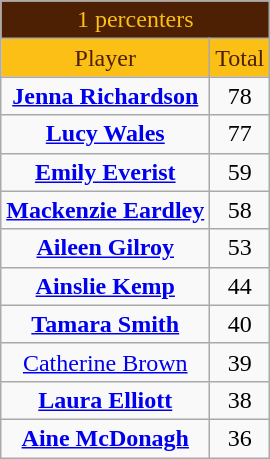<table class="wikitable" style="text-align:center;">
<tr>
<td colspan="2" style="text-align:center; background: #4D2004; color: #FBBF15">1 percenters</td>
</tr>
<tr>
<td style="text-align:center; background: #FBBF15; color: #4D2004">Player</td>
<td style="text-align:center; background: #FBBF15; color: #4D2004">Total</td>
</tr>
<tr>
<td><strong><a href='#'>Jenna Richardson</a></strong></td>
<td>78</td>
</tr>
<tr>
<td><strong><a href='#'>Lucy Wales</a></strong></td>
<td>77</td>
</tr>
<tr>
<td><strong><a href='#'>Emily Everist</a></strong></td>
<td>59</td>
</tr>
<tr>
<td><strong><a href='#'>Mackenzie Eardley</a></strong></td>
<td>58</td>
</tr>
<tr>
<td><strong><a href='#'>Aileen Gilroy</a></strong></td>
<td>53</td>
</tr>
<tr>
<td><strong><a href='#'>Ainslie Kemp</a></strong></td>
<td>44</td>
</tr>
<tr>
<td><strong><a href='#'>Tamara Smith</a></strong></td>
<td>40</td>
</tr>
<tr>
<td><a href='#'>Catherine Brown</a></td>
<td>39</td>
</tr>
<tr>
<td><strong><a href='#'>Laura Elliott</a></strong></td>
<td>38</td>
</tr>
<tr>
<td><strong><a href='#'>Aine McDonagh</a></strong></td>
<td>36</td>
</tr>
</table>
